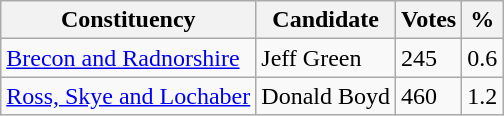<table class="wikitable">
<tr>
<th>Constituency</th>
<th>Candidate</th>
<th>Votes</th>
<th>%</th>
</tr>
<tr>
<td><a href='#'>Brecon and Radnorshire</a></td>
<td>Jeff Green</td>
<td>245</td>
<td>0.6</td>
</tr>
<tr>
<td><a href='#'>Ross, Skye and Lochaber</a></td>
<td>Donald Boyd</td>
<td>460</td>
<td>1.2</td>
</tr>
</table>
